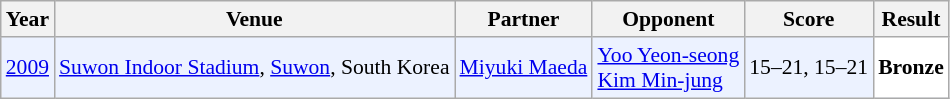<table class="sortable wikitable" style="font-size: 90%;">
<tr>
<th>Year</th>
<th>Venue</th>
<th>Partner</th>
<th>Opponent</th>
<th>Score</th>
<th>Result</th>
</tr>
<tr style="background:#ECF2FF">
<td align="center"><a href='#'>2009</a></td>
<td align="left"><a href='#'>Suwon Indoor Stadium</a>, <a href='#'>Suwon</a>, South Korea</td>
<td align="left"> <a href='#'>Miyuki Maeda</a></td>
<td align="left"> <a href='#'>Yoo Yeon-seong</a><br> <a href='#'>Kim Min-jung</a></td>
<td align="left">15–21, 15–21</td>
<td style="text-align:left; background:white"> <strong>Bronze</strong></td>
</tr>
</table>
